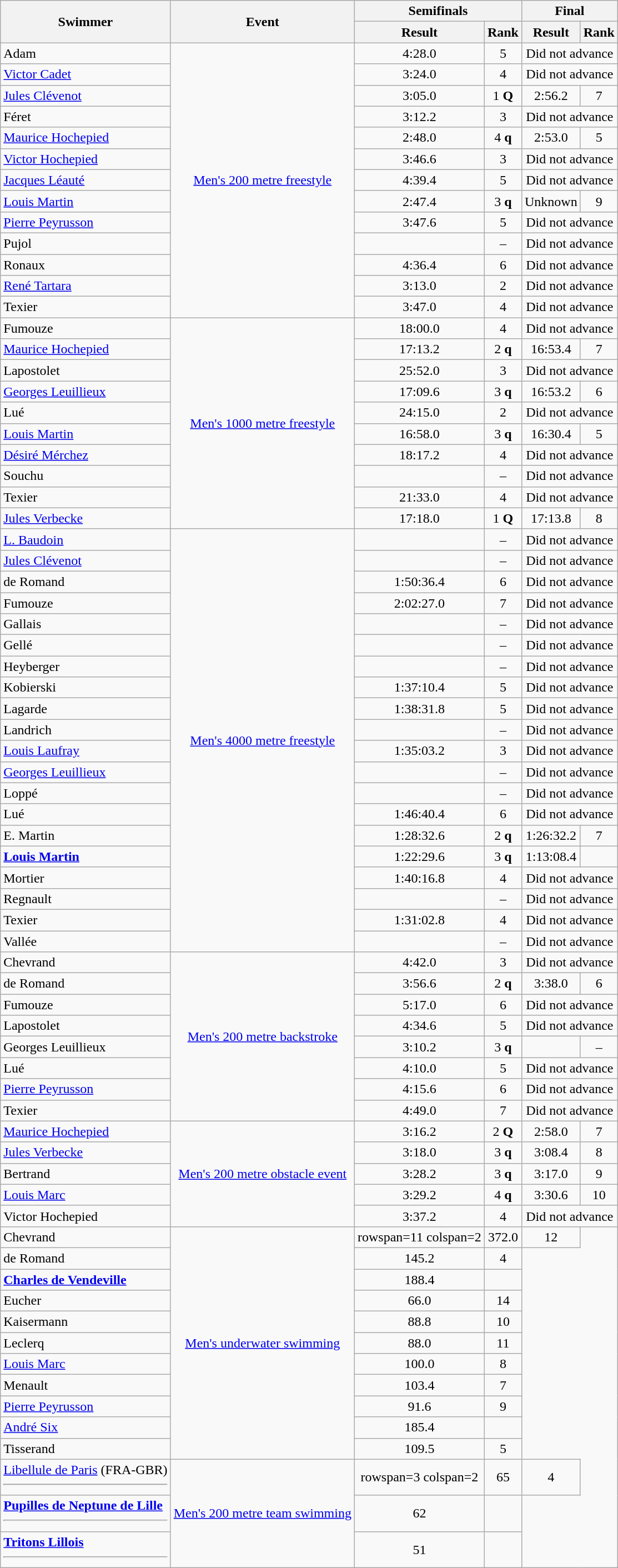<table class=wikitable>
<tr>
<th rowspan=2>Swimmer</th>
<th rowspan=2>Event</th>
<th colspan=2>Semifinals</th>
<th colspan=2>Final</th>
</tr>
<tr>
<th>Result</th>
<th>Rank</th>
<th>Result</th>
<th>Rank</th>
</tr>
<tr align=center>
<td align=left>Adam</td>
<td rowspan=13><a href='#'>Men's 200 metre freestyle</a></td>
<td>4:28.0</td>
<td>5</td>
<td colspan=2>Did not advance</td>
</tr>
<tr align=center>
<td align=left><a href='#'>Victor Cadet</a></td>
<td>3:24.0</td>
<td>4</td>
<td colspan=2>Did not advance</td>
</tr>
<tr align=center>
<td align=left><a href='#'>Jules Clévenot</a></td>
<td>3:05.0</td>
<td>1 <strong>Q</strong></td>
<td>2:56.2</td>
<td>7</td>
</tr>
<tr align=center>
<td align=left>Féret</td>
<td>3:12.2</td>
<td>3</td>
<td colspan=2>Did not advance</td>
</tr>
<tr align=center>
<td align=left><a href='#'>Maurice Hochepied</a></td>
<td>2:48.0</td>
<td>4 <strong>q</strong></td>
<td>2:53.0</td>
<td>5</td>
</tr>
<tr align=center>
<td align=left><a href='#'>Victor Hochepied</a></td>
<td>3:46.6</td>
<td>3</td>
<td colspan=2>Did not advance</td>
</tr>
<tr align=center>
<td align=left><a href='#'>Jacques Léauté</a></td>
<td>4:39.4</td>
<td>5</td>
<td colspan=2>Did not advance</td>
</tr>
<tr align=center>
<td align=left><a href='#'>Louis Martin</a></td>
<td>2:47.4</td>
<td>3 <strong>q</strong></td>
<td>Unknown</td>
<td>9</td>
</tr>
<tr align=center>
<td align=left><a href='#'>Pierre Peyrusson</a></td>
<td>3:47.6</td>
<td>5</td>
<td colspan=2>Did not advance</td>
</tr>
<tr align=center>
<td align=left>Pujol</td>
<td></td>
<td>–</td>
<td colspan=2>Did not advance</td>
</tr>
<tr align=center>
<td align=left>Ronaux</td>
<td>4:36.4</td>
<td>6</td>
<td colspan=2>Did not advance</td>
</tr>
<tr align=center>
<td align=left><a href='#'>René Tartara</a></td>
<td>3:13.0</td>
<td>2</td>
<td colspan=2>Did not advance</td>
</tr>
<tr align=center>
<td align=left>Texier</td>
<td>3:47.0</td>
<td>4</td>
<td colspan=2>Did not advance</td>
</tr>
<tr align=center>
<td align=left>Fumouze</td>
<td rowspan=10><a href='#'>Men's 1000 metre freestyle</a></td>
<td>18:00.0</td>
<td>4</td>
<td colspan=2>Did not advance</td>
</tr>
<tr align=center>
<td align=left><a href='#'>Maurice Hochepied</a></td>
<td>17:13.2</td>
<td>2 <strong>q</strong></td>
<td>16:53.4</td>
<td>7</td>
</tr>
<tr align=center>
<td align=left>Lapostolet</td>
<td>25:52.0</td>
<td>3</td>
<td colspan=2>Did not advance</td>
</tr>
<tr align=center>
<td align=left><a href='#'>Georges Leuillieux</a></td>
<td>17:09.6</td>
<td>3 <strong>q</strong></td>
<td>16:53.2</td>
<td>6</td>
</tr>
<tr align=center>
<td align=left>Lué</td>
<td>24:15.0</td>
<td>2</td>
<td colspan=2>Did not advance</td>
</tr>
<tr align=center>
<td align=left><a href='#'>Louis Martin</a></td>
<td>16:58.0</td>
<td>3 <strong>q</strong></td>
<td>16:30.4</td>
<td>5</td>
</tr>
<tr align=center>
<td align=left><a href='#'>Désiré Mérchez</a></td>
<td>18:17.2</td>
<td>4</td>
<td colspan=2>Did not advance</td>
</tr>
<tr align=center>
<td align=left>Souchu</td>
<td></td>
<td>–</td>
<td colspan=2>Did not advance</td>
</tr>
<tr align=center>
<td align=left>Texier</td>
<td>21:33.0</td>
<td>4</td>
<td colspan=2>Did not advance</td>
</tr>
<tr align=center>
<td align=left><a href='#'>Jules Verbecke</a></td>
<td>17:18.0</td>
<td>1 <strong>Q</strong></td>
<td>17:13.8</td>
<td>8</td>
</tr>
<tr align=center>
<td align=left><a href='#'>L. Baudoin</a></td>
<td rowspan=20><a href='#'>Men's 4000 metre freestyle</a></td>
<td></td>
<td>–</td>
<td colspan=2>Did not advance</td>
</tr>
<tr align=center>
<td align=left><a href='#'>Jules Clévenot</a></td>
<td></td>
<td>–</td>
<td colspan=2>Did not advance</td>
</tr>
<tr align=center>
<td align=left>de Romand</td>
<td>1:50:36.4</td>
<td>6</td>
<td colspan=2>Did not advance</td>
</tr>
<tr align=center>
<td align=left>Fumouze</td>
<td>2:02:27.0</td>
<td>7</td>
<td colspan=2>Did not advance</td>
</tr>
<tr align=center>
<td align=left>Gallais</td>
<td></td>
<td>–</td>
<td colspan=2>Did not advance</td>
</tr>
<tr align=center>
<td align=left>Gellé</td>
<td></td>
<td>–</td>
<td colspan=2>Did not advance</td>
</tr>
<tr align=center>
<td align=left>Heyberger</td>
<td></td>
<td>–</td>
<td colspan=2>Did not advance</td>
</tr>
<tr align=center>
<td align=left>Kobierski</td>
<td>1:37:10.4</td>
<td>5</td>
<td colspan=2>Did not advance</td>
</tr>
<tr align=center>
<td align=left>Lagarde</td>
<td>1:38:31.8</td>
<td>5</td>
<td colspan=2>Did not advance</td>
</tr>
<tr align=center>
<td align=left>Landrich</td>
<td></td>
<td>–</td>
<td colspan=2>Did not advance</td>
</tr>
<tr align=center>
<td align=left><a href='#'>Louis Laufray</a></td>
<td>1:35:03.2</td>
<td>3</td>
<td colspan=2>Did not advance</td>
</tr>
<tr align=center>
<td align=left><a href='#'>Georges Leuillieux</a></td>
<td></td>
<td>–</td>
<td colspan=2>Did not advance</td>
</tr>
<tr align=center>
<td align=left>Loppé</td>
<td></td>
<td>–</td>
<td colspan=2>Did not advance</td>
</tr>
<tr align=center>
<td align=left>Lué</td>
<td>1:46:40.4</td>
<td>6</td>
<td colspan=2>Did not advance</td>
</tr>
<tr align=center>
<td align=left>E. Martin</td>
<td>1:28:32.6</td>
<td>2 <strong>q</strong></td>
<td>1:26:32.2</td>
<td>7</td>
</tr>
<tr align=center>
<td align=left><strong><a href='#'>Louis Martin</a></strong></td>
<td>1:22:29.6</td>
<td>3 <strong>q</strong></td>
<td>1:13:08.4</td>
<td></td>
</tr>
<tr align=center>
<td align=left>Mortier</td>
<td>1:40:16.8</td>
<td>4</td>
<td colspan=2>Did not advance</td>
</tr>
<tr align=center>
<td align=left>Regnault</td>
<td></td>
<td>–</td>
<td colspan=2>Did not advance</td>
</tr>
<tr align=center>
<td align=left>Texier</td>
<td>1:31:02.8</td>
<td>4</td>
<td colspan=2>Did not advance</td>
</tr>
<tr align=center>
<td align=left>Vallée</td>
<td></td>
<td>–</td>
<td colspan=2>Did not advance</td>
</tr>
<tr align=center>
<td align=left>Chevrand</td>
<td rowspan=8><a href='#'>Men's 200 metre backstroke</a></td>
<td>4:42.0</td>
<td>3</td>
<td colspan=2>Did not advance</td>
</tr>
<tr align=center>
<td align=left>de Romand</td>
<td>3:56.6</td>
<td>2 <strong>q</strong></td>
<td>3:38.0</td>
<td>6</td>
</tr>
<tr align=center>
<td align=left>Fumouze</td>
<td>5:17.0</td>
<td>6</td>
<td colspan=2>Did not advance</td>
</tr>
<tr align=center>
<td align=left>Lapostolet</td>
<td>4:34.6</td>
<td>5</td>
<td colspan=2>Did not advance</td>
</tr>
<tr align=center>
<td align=left>Georges Leuillieux</td>
<td>3:10.2</td>
<td>3 <strong>q</strong></td>
<td></td>
<td>–</td>
</tr>
<tr align=center>
<td align=left>Lué</td>
<td>4:10.0</td>
<td>5</td>
<td colspan=2>Did not advance</td>
</tr>
<tr align=center>
<td align=left><a href='#'>Pierre Peyrusson</a></td>
<td>4:15.6</td>
<td>6</td>
<td colspan=2>Did not advance</td>
</tr>
<tr align=center>
<td align=left>Texier</td>
<td>4:49.0</td>
<td>7</td>
<td colspan=2>Did not advance</td>
</tr>
<tr align=center>
<td align=left><a href='#'>Maurice Hochepied</a></td>
<td rowspan=5><a href='#'>Men's 200 metre obstacle event</a></td>
<td>3:16.2</td>
<td>2 <strong>Q</strong></td>
<td>2:58.0</td>
<td>7</td>
</tr>
<tr align=center>
<td align=left><a href='#'>Jules Verbecke</a></td>
<td>3:18.0</td>
<td>3 <strong>q</strong></td>
<td>3:08.4</td>
<td>8</td>
</tr>
<tr align=center>
<td align=left>Bertrand</td>
<td>3:28.2</td>
<td>3 <strong>q</strong></td>
<td>3:17.0</td>
<td>9</td>
</tr>
<tr align=center>
<td align=left><a href='#'>Louis Marc</a></td>
<td>3:29.2</td>
<td>4 <strong>q</strong></td>
<td>3:30.6</td>
<td>10</td>
</tr>
<tr align=center>
<td align=left>Victor Hochepied</td>
<td>3:37.2</td>
<td>4</td>
<td colspan=2>Did not advance</td>
</tr>
<tr align=center>
<td align=left>Chevrand</td>
<td rowspan=11><a href='#'>Men's underwater swimming</a></td>
<td>rowspan=11 colspan=2 </td>
<td>372.0</td>
<td>12</td>
</tr>
<tr align=center>
<td align=left>de Romand</td>
<td>145.2</td>
<td>4</td>
</tr>
<tr align=center>
<td align=left><strong><a href='#'>Charles de Vendeville</a></strong></td>
<td>188.4</td>
<td></td>
</tr>
<tr align=center>
<td align=left>Eucher</td>
<td>66.0</td>
<td>14</td>
</tr>
<tr align=center>
<td align=left>Kaisermann</td>
<td>88.8</td>
<td>10</td>
</tr>
<tr align=center>
<td align=left>Leclerq</td>
<td>88.0</td>
<td>11</td>
</tr>
<tr align=center>
<td align=left><a href='#'>Louis Marc</a></td>
<td>100.0</td>
<td>8</td>
</tr>
<tr align=center>
<td align=left>Menault</td>
<td>103.4</td>
<td>7</td>
</tr>
<tr align=center>
<td align=left><a href='#'>Pierre Peyrusson</a></td>
<td>91.6</td>
<td>9</td>
</tr>
<tr align=center>
<td align=left><a href='#'>André Six</a></td>
<td>185.4</td>
<td></td>
</tr>
<tr align=center>
<td align=left>Tisserand</td>
<td>109.5</td>
<td>5</td>
</tr>
<tr align=center>
<td align=left><a href='#'>Libellule de Paris</a> (FRA-GBR) <hr> </td>
<td rowspan=3><a href='#'>Men's 200 metre team swimming</a></td>
<td>rowspan=3 colspan=2 </td>
<td>65</td>
<td>4</td>
</tr>
<tr align=center>
<td align=left><strong><a href='#'>Pupilles de Neptune de Lille</a> <hr> </strong></td>
<td>62</td>
<td></td>
</tr>
<tr align=center>
<td align=left><strong><a href='#'>Tritons Lillois</a> <hr> </strong></td>
<td>51</td>
<td></td>
</tr>
</table>
